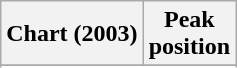<table class="wikitable sortable plainrowheaders">
<tr>
<th scope="col">Chart (2003)</th>
<th scope="col">Peak<br>position</th>
</tr>
<tr>
</tr>
<tr>
</tr>
</table>
